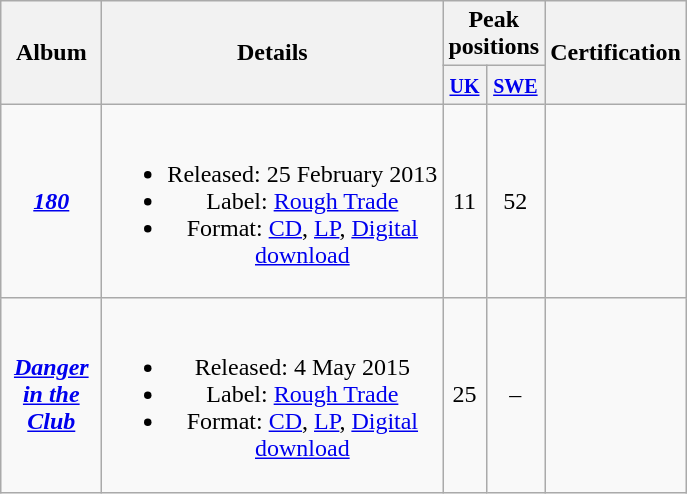<table class="wikitable plainrowheaders" style="text-align:center;">
<tr>
<th align="center" rowspan="2" width="60">Album</th>
<th align="center" rowspan="2" width="220">Details</th>
<th align="center" colspan="2" width="20">Peak positions</th>
<th align="center" rowspan="2" width="80">Certification</th>
</tr>
<tr>
<th width="20"><small><a href='#'>UK</a></small><br></th>
<th width="20"><small><a href='#'>SWE</a></small><br></th>
</tr>
<tr>
<td><strong><em><a href='#'>180</a></em></strong></td>
<td><br><ul><li>Released: 25 February 2013</li><li>Label: <a href='#'>Rough Trade</a></li><li>Format: <a href='#'>CD</a>, <a href='#'>LP</a>, <a href='#'>Digital download</a></li></ul></td>
<td align="center">11</td>
<td>52</td>
<td></td>
</tr>
<tr>
<td><strong><em><a href='#'>Danger in the Club</a></em></strong></td>
<td><br><ul><li>Released: 4 May 2015</li><li>Label: <a href='#'>Rough Trade</a></li><li>Format: <a href='#'>CD</a>, <a href='#'>LP</a>, <a href='#'>Digital download</a></li></ul></td>
<td align="center">25</td>
<td>–</td>
<td></td>
</tr>
</table>
